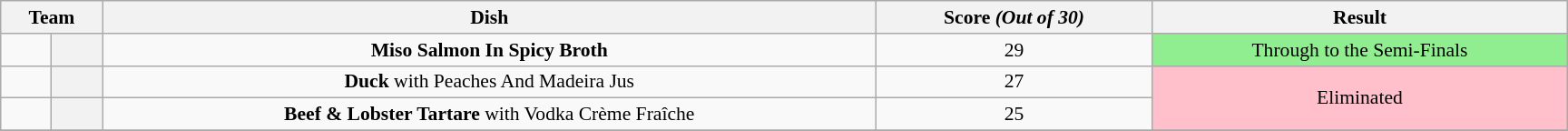<table class="wikitable plainrowheaders" style="margin:1em auto; text-align:center; font-size:90%; width:80em;">
<tr>
<th colspan="2">Team</th>
<th>Dish</th>
<th>Score <em>(Out of 30)</em></th>
<th>Result</th>
</tr>
<tr>
<td></td>
<th></th>
<td><strong>Miso Salmon In Spicy Broth</strong></td>
<td>29</td>
<td style="background:lightgreen">Through to the Semi-Finals</td>
</tr>
<tr>
<td></td>
<th></th>
<td><strong>Duck</strong> with Peaches And Madeira Jus</td>
<td>27</td>
<td style="background:pink" rowspan="2">Eliminated</td>
</tr>
<tr>
<td></td>
<th></th>
<td><strong>Beef & Lobster Tartare</strong> with Vodka Crème Fraîche</td>
<td>25</td>
</tr>
<tr>
</tr>
</table>
